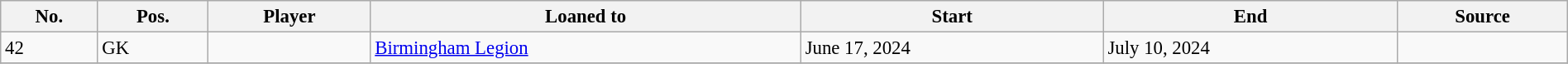<table class="wikitable sortable" style="width:100%; text-align:center; font-size:95%; text-align:left;">
<tr>
<th>No.</th>
<th>Pos.</th>
<th>Player</th>
<th>Loaned to</th>
<th>Start</th>
<th>End</th>
<th>Source</th>
</tr>
<tr>
<td>42</td>
<td>GK</td>
<td></td>
<td> <a href='#'>Birmingham Legion</a></td>
<td>June 17, 2024</td>
<td>July 10, 2024</td>
<td align=center></td>
</tr>
<tr>
</tr>
</table>
